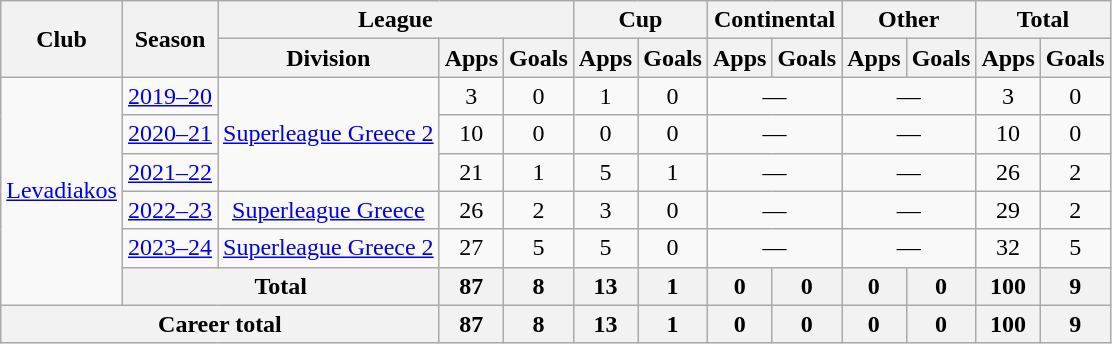<table class="wikitable" style="text-align:center">
<tr>
<th rowspan=2>Club</th>
<th rowspan=2>Season</th>
<th colspan=3>League</th>
<th colspan=2>Cup</th>
<th colspan=2>Continental</th>
<th colspan=2>Other</th>
<th colspan=2>Total</th>
</tr>
<tr>
<th>Division</th>
<th>Apps</th>
<th>Goals</th>
<th>Apps</th>
<th>Goals</th>
<th>Apps</th>
<th>Goals</th>
<th>Apps</th>
<th>Goals</th>
<th>Apps</th>
<th>Goals</th>
</tr>
<tr>
<td rowspan="6"><a href='#'>Levadiakos</a></td>
<td><a href='#'>2019–20</a></td>
<td rowspan="3"><a href='#'>Superleague Greece 2</a></td>
<td>3</td>
<td>0</td>
<td>1</td>
<td>0</td>
<td colspan="2">—</td>
<td colspan="2">—</td>
<td>3</td>
<td>0</td>
</tr>
<tr>
<td><a href='#'>2020–21</a></td>
<td>10</td>
<td>0</td>
<td>0</td>
<td>0</td>
<td colspan="2">—</td>
<td colspan="2">—</td>
<td>10</td>
<td>0</td>
</tr>
<tr>
<td><a href='#'>2021–22</a></td>
<td>21</td>
<td>1</td>
<td>5</td>
<td>1</td>
<td colspan="2">—</td>
<td colspan="2">—</td>
<td>26</td>
<td>2</td>
</tr>
<tr>
<td><a href='#'>2022–23</a></td>
<td><a href='#'>Superleague Greece</a></td>
<td>26</td>
<td>2</td>
<td>3</td>
<td>0</td>
<td colspan="2">—</td>
<td colspan="2">—</td>
<td>29</td>
<td>2</td>
</tr>
<tr>
<td><a href='#'>2023–24</a></td>
<td><a href='#'>Superleague Greece 2</a></td>
<td>27</td>
<td>5</td>
<td>5</td>
<td>0</td>
<td colspan="2">—</td>
<td colspan="2">—</td>
<td>32</td>
<td>5</td>
</tr>
<tr>
<th colspan="2">Total</th>
<th>87</th>
<th>8</th>
<th>13</th>
<th>1</th>
<th>0</th>
<th>0</th>
<th>0</th>
<th>0</th>
<th>100</th>
<th>9</th>
</tr>
<tr>
<th colspan="3">Career total</th>
<th>87</th>
<th>8</th>
<th>13</th>
<th>1</th>
<th>0</th>
<th>0</th>
<th>0</th>
<th>0</th>
<th>100</th>
<th>9</th>
</tr>
</table>
